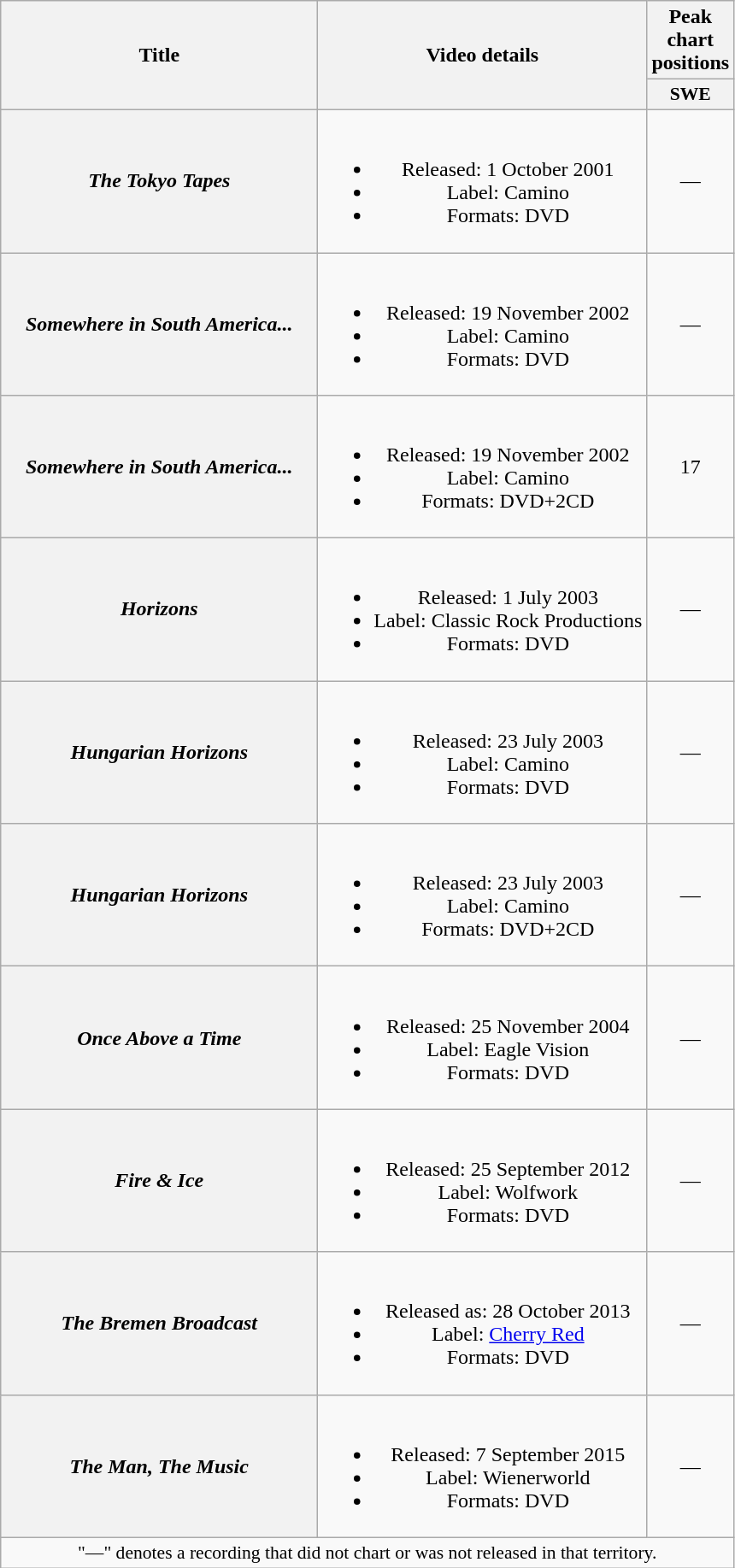<table class="wikitable plainrowheaders" style="text-align:center;">
<tr>
<th scope="col" rowspan="2" style="width:15em;">Title</th>
<th scope="col" rowspan="2">Video details</th>
<th scope="col" colspan="1">Peak chart positions</th>
</tr>
<tr>
<th scope="col" style="width:3em;font-size:90%;">SWE<br></th>
</tr>
<tr>
<th scope="row"><em>The Tokyo Tapes</em></th>
<td><br><ul><li>Released: 1 October 2001</li><li>Label: Camino</li><li>Formats: DVD</li></ul></td>
<td>—</td>
</tr>
<tr>
<th scope="row"><em>Somewhere in South America...</em></th>
<td><br><ul><li>Released: 19 November 2002</li><li>Label: Camino</li><li>Formats: DVD</li></ul></td>
<td>—</td>
</tr>
<tr>
<th scope="row"><em>Somewhere in South America...</em></th>
<td><br><ul><li>Released: 19 November 2002</li><li>Label: Camino</li><li>Formats: DVD+2CD</li></ul></td>
<td>17</td>
</tr>
<tr>
<th scope="row"><em>Horizons</em></th>
<td><br><ul><li>Released: 1 July 2003</li><li>Label: Classic Rock Productions</li><li>Formats: DVD</li></ul></td>
<td>—</td>
</tr>
<tr>
<th scope="row"><em>Hungarian Horizons</em></th>
<td><br><ul><li>Released: 23 July 2003</li><li>Label: Camino</li><li>Formats: DVD</li></ul></td>
<td>—</td>
</tr>
<tr>
<th scope="row"><em>Hungarian Horizons</em></th>
<td><br><ul><li>Released: 23 July 2003</li><li>Label: Camino</li><li>Formats: DVD+2CD</li></ul></td>
<td>—</td>
</tr>
<tr>
<th scope="row"><em>Once Above a Time</em></th>
<td><br><ul><li>Released: 25 November 2004</li><li>Label: Eagle Vision</li><li>Formats: DVD</li></ul></td>
<td>—</td>
</tr>
<tr>
<th scope="row"><em>Fire & Ice</em></th>
<td><br><ul><li>Released: 25 September 2012</li><li>Label: Wolfwork</li><li>Formats: DVD</li></ul></td>
<td>—</td>
</tr>
<tr>
<th scope="row"><em>The Bremen Broadcast</em></th>
<td><br><ul><li>Released as: 28 October 2013</li><li>Label: <a href='#'>Cherry Red</a></li><li>Formats: DVD</li></ul></td>
<td>—</td>
</tr>
<tr>
<th scope="row"><em>The Man, The Music</em></th>
<td><br><ul><li>Released: 7 September 2015</li><li>Label: Wienerworld</li><li>Formats: DVD</li></ul></td>
<td>—</td>
</tr>
<tr>
<td colspan="10" style="font-size:90%">"—" denotes a recording that did not chart or was not released in that territory.</td>
</tr>
</table>
